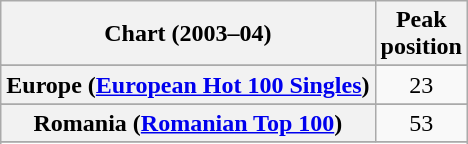<table class="wikitable sortable plainrowheaders" style="text-align:center">
<tr>
<th scope="col">Chart (2003–04)</th>
<th scope="col">Peak<br> position</th>
</tr>
<tr>
</tr>
<tr>
<th scope="row">Europe (<a href='#'>European Hot 100 Singles</a>)</th>
<td>23</td>
</tr>
<tr>
</tr>
<tr>
</tr>
<tr>
</tr>
<tr>
<th scope="row">Romania (<a href='#'>Romanian Top 100</a>)</th>
<td>53</td>
</tr>
<tr>
</tr>
<tr>
</tr>
<tr>
</tr>
<tr>
</tr>
</table>
